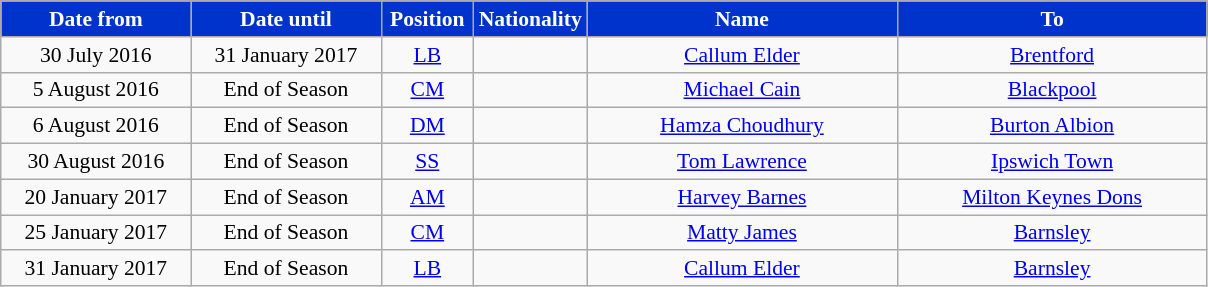<table class="wikitable" style="text-align:center; font-size:90%; ">
<tr>
<th style="background:#03c; color:white; width:120px;">Date from</th>
<th style="background:#03c; color:white; width:120px;">Date until</th>
<th style="background:#03c; color:white; width:55px;">Position</th>
<th style="background:#03c; color:white; width:55px;">Nationality</th>
<th style="background:#03c; color:white; width:200px;">Name</th>
<th style="background:#03c; color:white; width:200px;">To</th>
</tr>
<tr>
<td>30 July 2016</td>
<td>31 January 2017</td>
<td><a href='#'>LB</a></td>
<td></td>
<td><a href='#'>Callum Elder</a></td>
<td> <a href='#'>Brentford</a></td>
</tr>
<tr>
<td>5 August 2016</td>
<td>End of Season</td>
<td><a href='#'>CM</a></td>
<td></td>
<td><a href='#'>Michael Cain</a></td>
<td> <a href='#'>Blackpool</a></td>
</tr>
<tr>
<td>6 August 2016</td>
<td>End of Season</td>
<td><a href='#'>DM</a></td>
<td></td>
<td><a href='#'>Hamza Choudhury</a></td>
<td> <a href='#'>Burton Albion</a></td>
</tr>
<tr>
<td>30 August 2016</td>
<td>End of Season</td>
<td><a href='#'>SS</a></td>
<td></td>
<td><a href='#'>Tom Lawrence</a></td>
<td> <a href='#'>Ipswich Town</a></td>
</tr>
<tr>
<td>20 January 2017</td>
<td>End of Season</td>
<td><a href='#'>AM</a></td>
<td></td>
<td><a href='#'>Harvey Barnes</a></td>
<td> <a href='#'>Milton Keynes Dons</a></td>
</tr>
<tr>
<td>25 January 2017</td>
<td>End of Season</td>
<td><a href='#'>CM</a></td>
<td></td>
<td><a href='#'>Matty James</a></td>
<td> <a href='#'>Barnsley</a></td>
</tr>
<tr>
<td>31 January 2017</td>
<td>End of Season</td>
<td><a href='#'>LB</a></td>
<td></td>
<td><a href='#'>Callum Elder</a></td>
<td> <a href='#'>Barnsley</a></td>
</tr>
</table>
